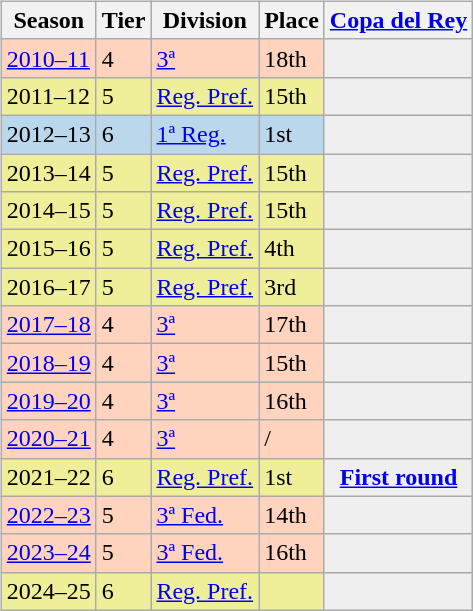<table>
<tr>
<td valign="top" width=0%><br><table class="wikitable">
<tr style="background:#f0f6fa;">
<th>Season</th>
<th>Tier</th>
<th>Division</th>
<th>Place</th>
<th><a href='#'>Copa del Rey</a></th>
</tr>
<tr>
<td style="background:#FFD3BD;"><a href='#'>2010–11</a></td>
<td style="background:#FFD3BD;">4</td>
<td style="background:#FFD3BD;"><a href='#'>3ª</a></td>
<td style="background:#FFD3BD;">18th</td>
<td style="background:#efefef;"></td>
</tr>
<tr>
<td style="background:#EFEF99;">2011–12</td>
<td style="background:#EFEF99;">5</td>
<td style="background:#EFEF99;"><a href='#'>Reg. Pref.</a></td>
<td style="background:#EFEF99;">15th</td>
<th style="background:#efefef;"></th>
</tr>
<tr>
<td style="background:#BBD7EC;">2012–13</td>
<td style="background:#BBD7EC;">6</td>
<td style="background:#BBD7EC;"><a href='#'>1ª Reg.</a></td>
<td style="background:#BBD7EC;">1st</td>
<th style="background:#efefef;"></th>
</tr>
<tr>
<td style="background:#EFEF99;">2013–14</td>
<td style="background:#EFEF99;">5</td>
<td style="background:#EFEF99;"><a href='#'>Reg. Pref.</a></td>
<td style="background:#EFEF99;">15th</td>
<th style="background:#efefef;"></th>
</tr>
<tr>
<td style="background:#EFEF99;">2014–15</td>
<td style="background:#EFEF99;">5</td>
<td style="background:#EFEF99;"><a href='#'>Reg. Pref.</a></td>
<td style="background:#EFEF99;">15th</td>
<th style="background:#efefef;"></th>
</tr>
<tr>
<td style="background:#EFEF99;">2015–16</td>
<td style="background:#EFEF99;">5</td>
<td style="background:#EFEF99;"><a href='#'>Reg. Pref.</a></td>
<td style="background:#EFEF99;">4th</td>
<th style="background:#efefef;"></th>
</tr>
<tr>
<td style="background:#EFEF99;">2016–17</td>
<td style="background:#EFEF99;">5</td>
<td style="background:#EFEF99;"><a href='#'>Reg. Pref.</a></td>
<td style="background:#EFEF99;">3rd</td>
<th style="background:#efefef;"></th>
</tr>
<tr>
<td style="background:#FFD3BD;"><a href='#'>2017–18</a></td>
<td style="background:#FFD3BD;">4</td>
<td style="background:#FFD3BD;"><a href='#'>3ª</a></td>
<td style="background:#FFD3BD;">17th</td>
<th style="background:#efefef;"></th>
</tr>
<tr>
<td style="background:#FFD3BD;"><a href='#'>2018–19</a></td>
<td style="background:#FFD3BD;">4</td>
<td style="background:#FFD3BD;"><a href='#'>3ª</a></td>
<td style="background:#FFD3BD;">15th</td>
<th style="background:#efefef;"></th>
</tr>
<tr>
<td style="background:#FFD3BD;"><a href='#'>2019–20</a></td>
<td style="background:#FFD3BD;">4</td>
<td style="background:#FFD3BD;"><a href='#'>3ª</a></td>
<td style="background:#FFD3BD;">16th</td>
<th style="background:#efefef;"></th>
</tr>
<tr>
<td style="background:#FFD3BD;"><a href='#'>2020–21</a></td>
<td style="background:#FFD3BD;">4</td>
<td style="background:#FFD3BD;"><a href='#'>3ª</a></td>
<td style="background:#FFD3BD;"> / </td>
<th style="background:#efefef;"></th>
</tr>
<tr>
<td style="background:#EFEF99;">2021–22</td>
<td style="background:#EFEF99;">6</td>
<td style="background:#EFEF99;"><a href='#'>Reg. Pref.</a></td>
<td style="background:#EFEF99;">1st</td>
<th style="background:#efefef;"><a href='#'>First round</a></th>
</tr>
<tr>
<td style="background:#FFD3BD;"><a href='#'>2022–23</a></td>
<td style="background:#FFD3BD;">5</td>
<td style="background:#FFD3BD;"><a href='#'>3ª Fed.</a></td>
<td style="background:#FFD3BD;">14th</td>
<th style="background:#efefef;"></th>
</tr>
<tr>
<td style="background:#FFD3BD;"><a href='#'>2023–24</a></td>
<td style="background:#FFD3BD;">5</td>
<td style="background:#FFD3BD;"><a href='#'>3ª Fed.</a></td>
<td style="background:#FFD3BD;">16th</td>
<th style="background:#efefef;"></th>
</tr>
<tr>
<td style="background:#EFEF99;">2024–25</td>
<td style="background:#EFEF99;">6</td>
<td style="background:#EFEF99;"><a href='#'>Reg. Pref.</a></td>
<td style="background:#EFEF99;"></td>
<th style="background:#efefef;"></th>
</tr>
</table>
</td>
</tr>
</table>
